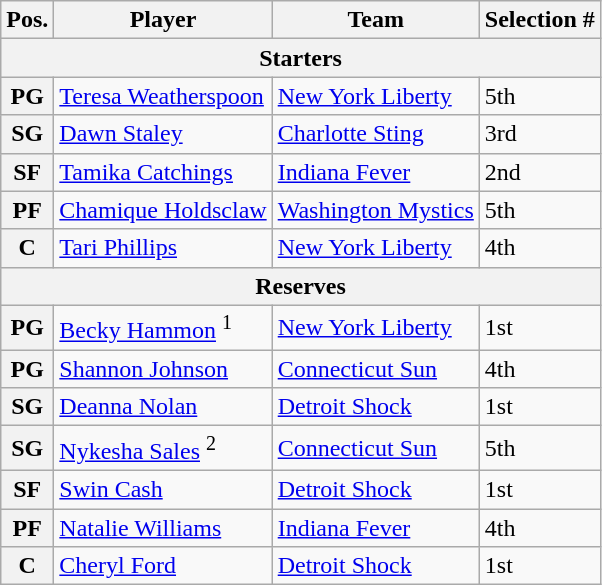<table class="wikitable">
<tr>
<th>Pos.</th>
<th>Player</th>
<th>Team</th>
<th>Selection #</th>
</tr>
<tr>
<th colspan="5">Starters</th>
</tr>
<tr>
<th>PG</th>
<td> <a href='#'>Teresa Weatherspoon</a></td>
<td><a href='#'>New York Liberty</a></td>
<td>5th</td>
</tr>
<tr>
<th>SG</th>
<td> <a href='#'>Dawn Staley</a></td>
<td><a href='#'>Charlotte Sting</a></td>
<td>3rd</td>
</tr>
<tr>
<th>SF</th>
<td> <a href='#'>Tamika Catchings</a></td>
<td><a href='#'>Indiana Fever</a></td>
<td>2nd</td>
</tr>
<tr>
<th>PF</th>
<td> <a href='#'>Chamique Holdsclaw</a></td>
<td><a href='#'>Washington Mystics</a></td>
<td>5th</td>
</tr>
<tr>
<th>C</th>
<td> <a href='#'>Tari Phillips</a></td>
<td><a href='#'>New York Liberty</a></td>
<td>4th</td>
</tr>
<tr>
<th colspan="5">Reserves</th>
</tr>
<tr>
<th>PG</th>
<td> <a href='#'>Becky Hammon</a> <sup>1</sup></td>
<td><a href='#'>New York Liberty</a></td>
<td>1st</td>
</tr>
<tr>
<th>PG</th>
<td> <a href='#'>Shannon Johnson</a></td>
<td><a href='#'>Connecticut Sun</a></td>
<td>4th</td>
</tr>
<tr>
<th>SG</th>
<td> <a href='#'>Deanna Nolan</a></td>
<td><a href='#'>Detroit Shock</a></td>
<td>1st</td>
</tr>
<tr>
<th>SG</th>
<td> <a href='#'>Nykesha Sales</a> <sup>2</sup></td>
<td><a href='#'>Connecticut Sun</a></td>
<td>5th</td>
</tr>
<tr>
<th>SF</th>
<td> <a href='#'>Swin Cash</a></td>
<td><a href='#'>Detroit Shock</a></td>
<td>1st</td>
</tr>
<tr>
<th>PF</th>
<td> <a href='#'>Natalie Williams</a></td>
<td><a href='#'>Indiana Fever</a></td>
<td>4th</td>
</tr>
<tr>
<th>C</th>
<td> <a href='#'>Cheryl Ford</a></td>
<td><a href='#'>Detroit Shock</a></td>
<td>1st</td>
</tr>
</table>
